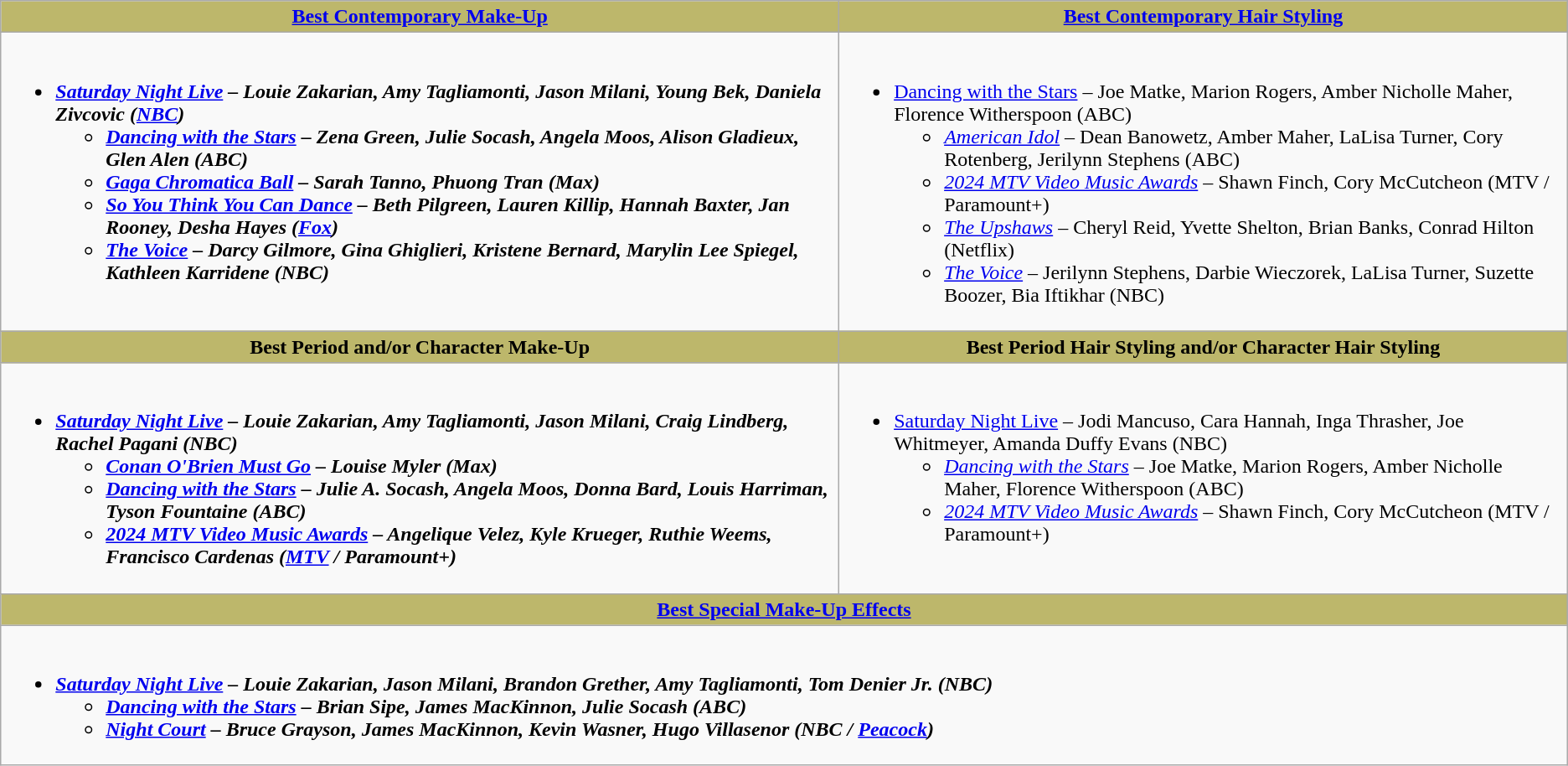<table class=wikitable>
<tr>
<th style="background:#BDB76B;"><a href='#'>Best Contemporary Make-Up</a></th>
<th style="background:#BDB76B;"><a href='#'>Best Contemporary Hair Styling</a></th>
</tr>
<tr>
<td valign="top"><br><ul><li><strong><em><a href='#'>Saturday Night Live</a><em> – Louie Zakarian, Amy Tagliamonti, Jason Milani, Young Bek, Daniela Zivcovic (<a href='#'>NBC</a>)<strong><ul><li></em><a href='#'>Dancing with the Stars</a><em> – Zena Green, Julie Socash, Angela Moos, Alison Gladieux, Glen Alen (ABC)</li><li></em><a href='#'>Gaga Chromatica Ball</a><em> – Sarah Tanno, Phuong Tran (Max)</li><li></em><a href='#'>So You Think You Can Dance</a><em> – Beth Pilgreen, Lauren Killip, Hannah Baxter, Jan Rooney, Desha Hayes (<a href='#'>Fox</a>)</li><li></em><a href='#'>The Voice</a><em> – Darcy Gilmore, Gina Ghiglieri, Kristene Bernard, Marylin Lee Spiegel, Kathleen Karridene (NBC)</li></ul></li></ul></td>
<td valign="top"><br><ul><li></em></strong><a href='#'>Dancing with the Stars</a></em> – Joe Matke, Marion Rogers, Amber Nicholle Maher, Florence Witherspoon (ABC)</strong><ul><li><em><a href='#'>American Idol</a></em> – Dean Banowetz, Amber Maher, LaLisa Turner, Cory Rotenberg, Jerilynn Stephens (ABC)</li><li><em><a href='#'>2024 MTV Video Music Awards</a></em> – Shawn Finch, Cory McCutcheon (MTV / Paramount+)</li><li><em><a href='#'>The Upshaws</a></em> – Cheryl Reid, Yvette Shelton, Brian Banks, Conrad Hilton (Netflix)</li><li><em><a href='#'>The Voice</a></em> – Jerilynn Stephens, Darbie Wieczorek, LaLisa Turner, Suzette Boozer, Bia Iftikhar (NBC)</li></ul></li></ul></td>
</tr>
<tr>
<th style="background:#BDB76B;">Best Period and/or Character Make-Up</th>
<th style="background:#BDB76B;">Best Period Hair Styling and/or Character Hair Styling</th>
</tr>
<tr>
<td valign="top"><br><ul><li><strong><em><a href='#'>Saturday Night Live</a><em> – Louie Zakarian, Amy Tagliamonti, Jason Milani, Craig Lindberg, Rachel Pagani (NBC)<strong><ul><li></em><a href='#'>Conan O'Brien Must Go</a><em> – Louise Myler (Max)</li><li></em><a href='#'>Dancing with the Stars</a><em> – Julie A. Socash, Angela Moos, Donna Bard, Louis Harriman, Tyson Fountaine (ABC)</li><li></em><a href='#'>2024 MTV Video Music Awards</a><em> – Angelique Velez, Kyle Krueger, Ruthie Weems, Francisco Cardenas (<a href='#'>MTV</a> / Paramount+)</li></ul></li></ul></td>
<td valign="top"><br><ul><li></em></strong><a href='#'>Saturday Night Live</a></em> – Jodi Mancuso, Cara Hannah, Inga Thrasher, Joe Whitmeyer, Amanda Duffy Evans (NBC)</strong><ul><li><em><a href='#'>Dancing with the Stars</a></em> – Joe Matke, Marion Rogers, Amber Nicholle Maher, Florence Witherspoon (ABC)</li><li><em><a href='#'>2024 MTV Video Music Awards</a></em> – Shawn Finch, Cory McCutcheon (MTV / Paramount+)</li></ul></li></ul></td>
</tr>
<tr>
<th colspan="2" style="background:#BDB76B;"><a href='#'>Best Special Make-Up Effects</a></th>
</tr>
<tr>
<td colspan="2" valign="top"><br><ul><li><strong><em><a href='#'>Saturday Night Live</a><em> – Louie Zakarian, Jason Milani, Brandon Grether, Amy Tagliamonti, Tom Denier Jr. (NBC)<strong><ul><li></em><a href='#'>Dancing with the Stars</a><em> – Brian Sipe, James MacKinnon, Julie Socash (ABC)</li><li></em><a href='#'>Night Court</a><em> – Bruce Grayson, James MacKinnon, Kevin Wasner, Hugo Villasenor (NBC / <a href='#'>Peacock</a>)</li></ul></li></ul></td>
</tr>
</table>
